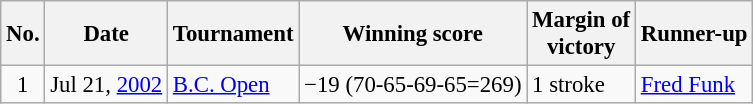<table class="wikitable" style="font-size:95%;">
<tr>
<th>No.</th>
<th>Date</th>
<th>Tournament</th>
<th>Winning score</th>
<th>Margin of<br>victory</th>
<th>Runner-up</th>
</tr>
<tr>
<td align=center>1</td>
<td align=right>Jul 21, <a href='#'>2002</a></td>
<td><a href='#'>B.C. Open</a></td>
<td>−19 (70-65-69-65=269)</td>
<td>1 stroke</td>
<td> <a href='#'>Fred Funk</a></td>
</tr>
</table>
